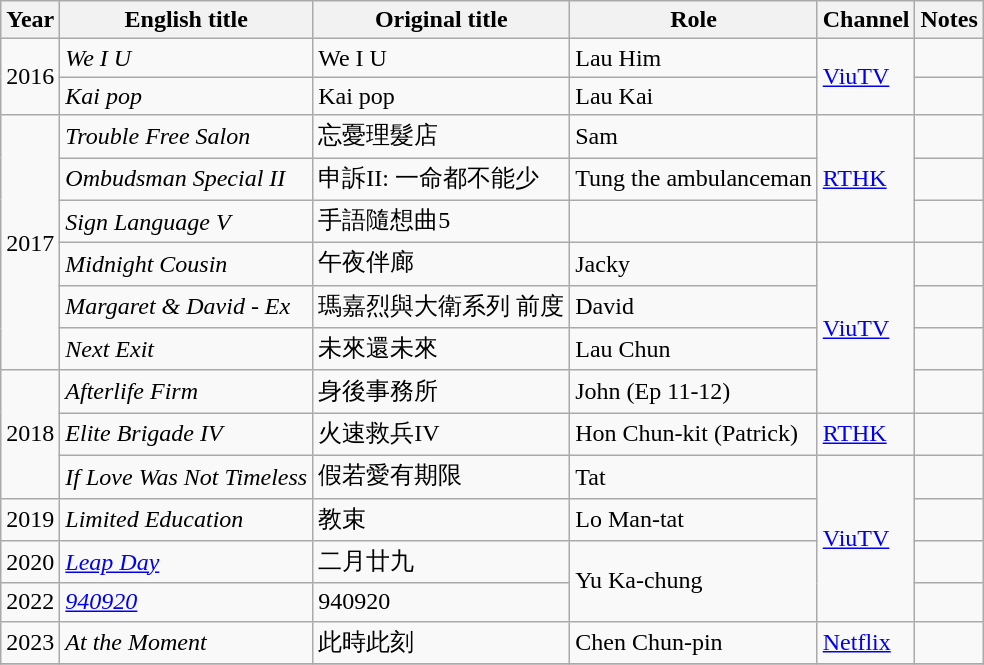<table class="wikitable sortable">
<tr>
<th>Year</th>
<th>English title</th>
<th>Original title</th>
<th>Role</th>
<th>Channel</th>
<th class="unsortable">Notes</th>
</tr>
<tr>
<td rowspan=2>2016</td>
<td><em>We I U</em></td>
<td>We I U</td>
<td>Lau Him</td>
<td rowspan=2><a href='#'>ViuTV</a></td>
<td></td>
</tr>
<tr>
<td><em>Kai pop</em></td>
<td>Kai pop</td>
<td>Lau Kai</td>
<td></td>
</tr>
<tr>
<td rowspan=6>2017</td>
<td><em>Trouble Free Salon</em></td>
<td>忘憂理髮店</td>
<td>Sam</td>
<td rowspan=3><a href='#'>RTHK</a></td>
<td></td>
</tr>
<tr>
<td><em>Ombudsman Special II</em></td>
<td>申訴II: 一命都不能少</td>
<td>Tung the ambulanceman</td>
<td></td>
</tr>
<tr>
<td><em>Sign Language V</em></td>
<td>手語隨想曲5</td>
<td></td>
<td></td>
</tr>
<tr>
<td><em>Midnight Cousin</em></td>
<td>午夜伴廊</td>
<td>Jacky</td>
<td rowspan=4><a href='#'>ViuTV</a></td>
<td></td>
</tr>
<tr>
<td><em>Margaret & David - Ex</em></td>
<td>瑪嘉烈與大衛系列 前度</td>
<td>David</td>
<td></td>
</tr>
<tr>
<td><em>Next Exit</em></td>
<td>未來還未來</td>
<td>Lau Chun</td>
<td></td>
</tr>
<tr>
<td rowspan=3>2018</td>
<td><em>Afterlife Firm</em></td>
<td>身後事務所</td>
<td>John (Ep 11-12)</td>
<td></td>
</tr>
<tr>
<td><em>Elite Brigade IV</em></td>
<td>火速救兵IV</td>
<td>Hon Chun-kit (Patrick)</td>
<td><a href='#'>RTHK</a></td>
<td></td>
</tr>
<tr>
<td><em>If Love Was Not Timeless</em></td>
<td>假若愛有期限</td>
<td>Tat</td>
<td rowspan=4><a href='#'>ViuTV</a></td>
<td></td>
</tr>
<tr>
<td>2019</td>
<td><em>Limited Education</em></td>
<td>教束</td>
<td>Lo Man-tat</td>
<td></td>
</tr>
<tr>
<td>2020</td>
<td><em><a href='#'>Leap Day</a></em></td>
<td>二月廿九</td>
<td rowspan=2>Yu Ka-chung</td>
<td></td>
</tr>
<tr>
<td>2022</td>
<td><em><a href='#'>940920</a></em></td>
<td>940920</td>
<td></td>
</tr>
<tr>
<td rowspan=1>2023</td>
<td><em>At the Moment</em></td>
<td>此時此刻</td>
<td>Chen Chun-pin</td>
<td><a href='#'>Netflix</a></td>
<td></td>
</tr>
<tr>
</tr>
</table>
